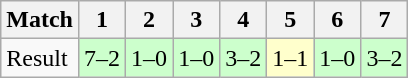<table class="wikitable">
<tr>
<th>Match</th>
<th>1</th>
<th>2</th>
<th>3</th>
<th>4</th>
<th>5</th>
<th>6</th>
<th>7</th>
</tr>
<tr>
<td>Result</td>
<td bgcolor="#CCFFCC">7–2</td>
<td bgcolor="#CCFFCC">1–0</td>
<td bgcolor="#CCFFCC">1–0</td>
<td bgcolor="#CCFFCC">3–2</td>
<td bgcolor="#FFFFCC">1–1</td>
<td bgcolor="#CCFFCC">1–0</td>
<td bgcolor="#CCFFCC">3–2</td>
</tr>
</table>
